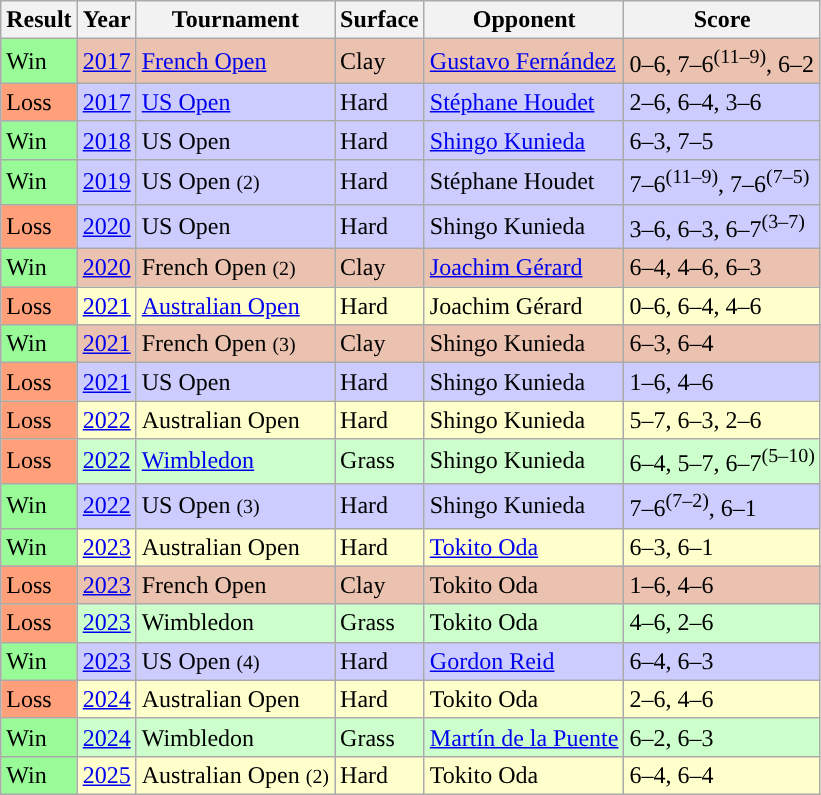<table class="sortable wikitable">
<tr>
<th>Result</th>
<th>Year</th>
<th>Tournament</th>
<th>Surface</th>
<th>Opponent</th>
<th class="unsortable">Score</th>
</tr>
<tr style="background:#ebc2af;">
<td bgcolor=98FB98>Win</td>
<td><a href='#'>2017</a></td>
<td><a href='#'>French Open</a></td>
<td>Clay</td>
<td> <a href='#'>Gustavo Fernández</a></td>
<td>0–6, 7–6<sup>(11–9)</sup>, 6–2</td>
</tr>
<tr bgcolor=CCCCFF>
<td style="background:#FFA07A;">Loss</td>
<td><a href='#'>2017</a></td>
<td><a href='#'>US Open</a></td>
<td>Hard</td>
<td> <a href='#'>Stéphane Houdet</a></td>
<td>2–6, 6–4, 3–6</td>
</tr>
<tr bgcolor=CCCCFF>
<td bgcolor=98FB98>Win</td>
<td><a href='#'>2018</a></td>
<td>US Open</td>
<td>Hard</td>
<td> <a href='#'>Shingo Kunieda</a></td>
<td>6–3, 7–5</td>
</tr>
<tr bgcolor=CCCCFF>
<td bgcolor=98FB98>Win</td>
<td><a href='#'>2019</a></td>
<td>US Open <small>(2)</small></td>
<td>Hard</td>
<td> Stéphane Houdet</td>
<td>7–6<sup>(11–9)</sup>, 7–6<sup>(7–5)</sup></td>
</tr>
<tr bgcolor=CCCCFF>
<td style="background:#FFA07A;">Loss</td>
<td><a href='#'>2020</a></td>
<td>US Open</td>
<td>Hard</td>
<td> Shingo Kunieda</td>
<td>3–6, 6–3, 6–7<sup>(3–7)</sup></td>
</tr>
<tr style="background:#ebc2af;">
<td bgcolor=98FB98>Win</td>
<td><a href='#'>2020</a></td>
<td>French Open <small>(2)</small></td>
<td>Clay</td>
<td> <a href='#'>Joachim Gérard</a></td>
<td>6–4, 4–6, 6–3</td>
</tr>
<tr style="background:#ffc;">
<td style="background:#FFA07A;">Loss</td>
<td><a href='#'>2021</a></td>
<td><a href='#'>Australian Open</a></td>
<td>Hard</td>
<td> Joachim Gérard</td>
<td>0–6, 6–4, 4–6</td>
</tr>
<tr style="background:#ebc2af;">
<td bgcolor=98FB98>Win</td>
<td><a href='#'>2021</a></td>
<td>French Open <small>(3)</small></td>
<td>Clay</td>
<td> Shingo Kunieda</td>
<td>6–3, 6–4</td>
</tr>
<tr bgcolor=CCCCFF>
<td style="background:#FFA07A;">Loss</td>
<td><a href='#'>2021</a></td>
<td>US Open</td>
<td>Hard</td>
<td> Shingo Kunieda</td>
<td>1–6, 4–6</td>
</tr>
<tr style="background:#ffc;">
<td style="background:#FFA07A;">Loss</td>
<td><a href='#'>2022</a></td>
<td>Australian Open</td>
<td>Hard</td>
<td> Shingo Kunieda</td>
<td>5–7, 6–3, 2–6</td>
</tr>
<tr style="background:#cfc;">
<td style="background:#FFA07A;">Loss</td>
<td><a href='#'>2022</a></td>
<td><a href='#'>Wimbledon</a></td>
<td>Grass</td>
<td> Shingo Kunieda</td>
<td>6–4, 5–7, 6–7<sup>(5–10)</sup></td>
</tr>
<tr bgcolor=CCCCFF>
<td bgcolor=98FB98>Win</td>
<td><a href='#'>2022</a></td>
<td>US Open <small>(3)</small></td>
<td>Hard</td>
<td> Shingo Kunieda</td>
<td>7–6<sup>(7–2)</sup>, 6–1</td>
</tr>
<tr style="background:#ffc;">
<td bgcolor=98FB98>Win</td>
<td><a href='#'>2023</a></td>
<td>Australian Open</td>
<td>Hard</td>
<td> <a href='#'>Tokito Oda</a></td>
<td>6–3, 6–1</td>
</tr>
<tr style="background:#ebc2af;">
<td bgcolor=ffa07a>Loss</td>
<td><a href='#'>2023</a></td>
<td>French Open</td>
<td>Clay</td>
<td> Tokito Oda</td>
<td>1–6, 4–6</td>
</tr>
<tr style="background:#cfc;">
<td bgcolor=ffa07a>Loss</td>
<td><a href='#'>2023</a></td>
<td>Wimbledon</td>
<td>Grass</td>
<td> Tokito Oda</td>
<td>4–6, 2–6</td>
</tr>
<tr bgcolor=CCCCFF>
<td bgcolor=98FB98>Win</td>
<td><a href='#'>2023</a></td>
<td>US Open <small>(4)</small></td>
<td>Hard</td>
<td> <a href='#'>Gordon Reid</a></td>
<td>6–4, 6–3</td>
</tr>
<tr style="background:#ffc;">
<td bgcolor=ffa07a>Loss</td>
<td><a href='#'>2024</a></td>
<td>Australian Open</td>
<td>Hard</td>
<td> Tokito Oda</td>
<td>2–6, 4–6</td>
</tr>
<tr style="background:#cfc;">
<td bgcolor=98FB98>Win</td>
<td><a href='#'>2024</a></td>
<td>Wimbledon</td>
<td>Grass</td>
<td> <a href='#'>Martín de la Puente</a></td>
<td>6–2, 6–3</td>
</tr>
<tr style="background:#ffc;">
<td bgcolor=98FB98>Win</td>
<td><a href='#'>2025</a></td>
<td>Australian Open <small>(2)</small></td>
<td>Hard</td>
<td> Tokito Oda</td>
<td>6–4, 6–4</td>
</tr>
</table>
